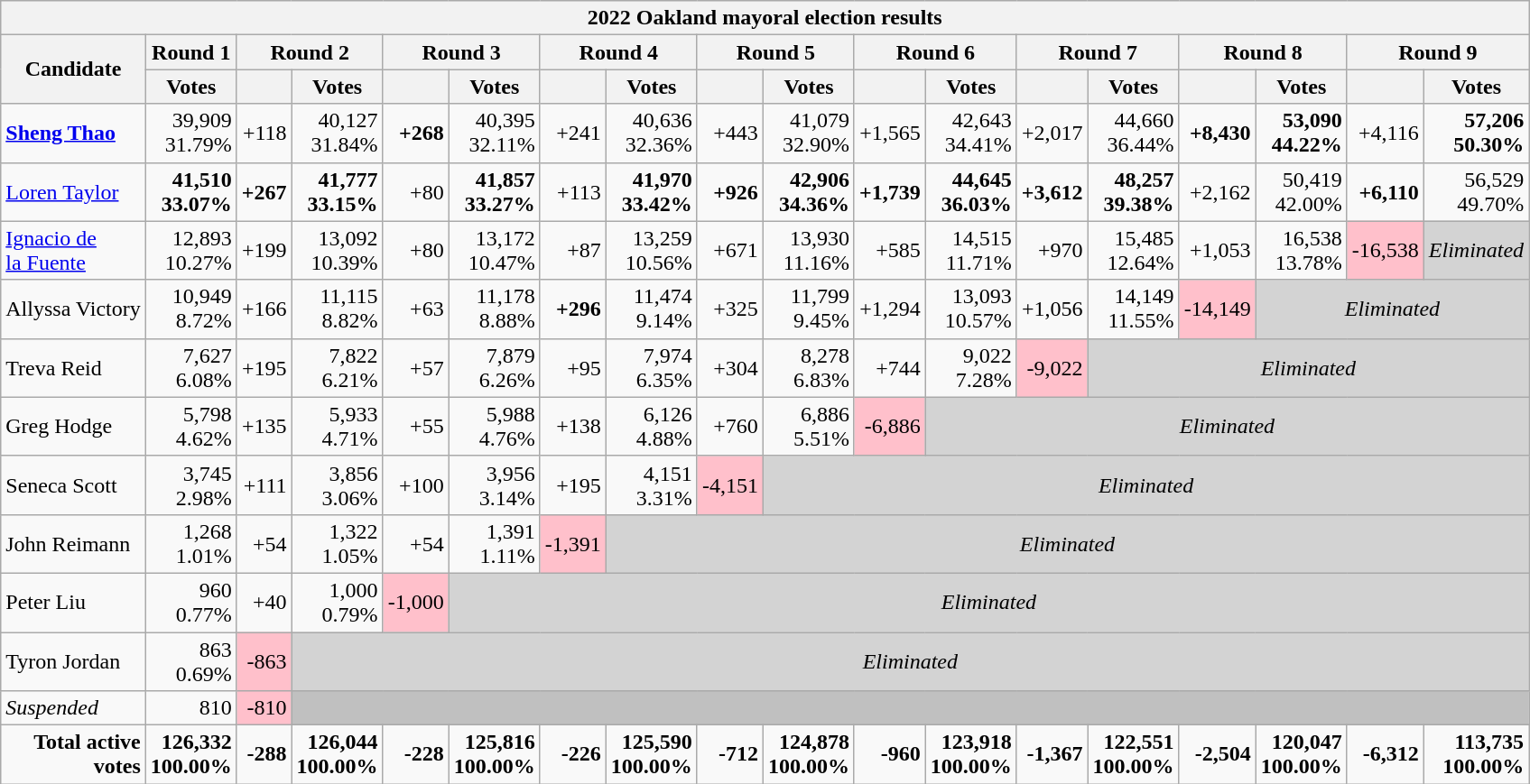<table class="wikitable">
<tr>
<th colspan="18">2022 Oakland mayoral election results</th>
</tr>
<tr>
<th rowspan="2">Candidate</th>
<th colspan="1">Round 1</th>
<th colspan="2">Round 2</th>
<th colspan="2">Round 3</th>
<th colspan="2">Round 4</th>
<th colspan="2">Round 5</th>
<th colspan="2">Round 6</th>
<th colspan="2">Round 7</th>
<th colspan="2">Round 8</th>
<th colspan="2">Round 9</th>
</tr>
<tr>
<th>Votes</th>
<th></th>
<th>Votes</th>
<th></th>
<th>Votes</th>
<th></th>
<th>Votes</th>
<th></th>
<th>Votes</th>
<th></th>
<th>Votes</th>
<th></th>
<th>Votes</th>
<th></th>
<th>Votes</th>
<th></th>
<th>Votes</th>
</tr>
<tr align=right>
<td align=left><strong><a href='#'>Sheng Thao</a></strong><br></td>
<td>39,909<br>31.79%</td>
<td>+118</td>
<td>40,127<br>31.84%</td>
<td><strong>+268</strong></td>
<td>40,395<br>32.11%</td>
<td>+241</td>
<td>40,636<br>32.36%</td>
<td>+443</td>
<td>41,079<br>32.90%</td>
<td>+1,565</td>
<td>42,643<br>34.41%</td>
<td>+2,017</td>
<td>44,660<br>36.44%</td>
<td><strong>+8,430</strong></td>
<td><strong>53,090<br>44.22%</strong></td>
<td>+4,116</td>
<td><strong>57,206<br>50.30%</strong></td>
</tr>
<tr align=right>
<td align=left><a href='#'>Loren Taylor</a></td>
<td><strong>41,510<br>33.07%</strong></td>
<td><strong>+267</strong></td>
<td><strong>41,777<br>33.15%</strong></td>
<td>+80</td>
<td><strong>41,857<br>33.27%</strong></td>
<td>+113</td>
<td><strong>41,970<br>33.42%</strong></td>
<td><strong>+926</strong></td>
<td><strong>42,906<br>34.36%</strong></td>
<td><strong>+1,739</strong></td>
<td><strong>44,645<br>36.03%</strong></td>
<td><strong>+3,612</strong></td>
<td><strong>48,257<br>39.38%</strong></td>
<td>+2,162</td>
<td>50,419<br>42.00%</td>
<td><strong>+6,110</strong></td>
<td>56,529<br>49.70%</td>
</tr>
<tr align=right>
<td align=left><a href='#'>Ignacio de<br>la Fuente</a></td>
<td>12,893<br>10.27%</td>
<td>+199</td>
<td>13,092<br>10.39%</td>
<td>+80</td>
<td>13,172<br>10.47%</td>
<td>+87</td>
<td>13,259<br>10.56%</td>
<td>+671</td>
<td>13,930<br>11.16%</td>
<td>+585</td>
<td>14,515<br>11.71%</td>
<td>+970</td>
<td>15,485<br>12.64%</td>
<td>+1,053</td>
<td>16,538<br>13.78%</td>
<td BGCOLOR=pink>-16,538</td>
<td colspan=1 bgcolor=lightgray align=center><em>Eliminated</em></td>
</tr>
<tr align=right>
<td align=left>Allyssa Victory</td>
<td>10,949<br>8.72%</td>
<td>+166</td>
<td>11,115<br>8.82%</td>
<td>+63</td>
<td>11,178<br> 8.88%</td>
<td><strong>+296</strong></td>
<td>11,474<br>9.14%</td>
<td>+325</td>
<td>11,799<br>9.45%</td>
<td>+1,294</td>
<td>13,093<br>10.57%</td>
<td>+1,056</td>
<td>14,149<br>11.55%</td>
<td BGCOLOR=pink>-14,149</td>
<td colspan=3 bgcolor=lightgray align=center><em>Eliminated</em></td>
</tr>
<tr align=right>
<td align=left>Treva Reid</td>
<td>7,627<br>6.08%</td>
<td>+195</td>
<td>7,822<br>6.21%</td>
<td>+57</td>
<td>7,879<br>6.26%</td>
<td>+95</td>
<td>7,974<br>6.35%</td>
<td>+304</td>
<td>8,278<br>6.83%</td>
<td>+744</td>
<td>9,022<br>7.28%</td>
<td BGCOLOR=pink>-9,022</td>
<td colspan=5 bgcolor=lightgray align=center><em>Eliminated</em></td>
</tr>
<tr align=right>
<td align=left>Greg Hodge</td>
<td>5,798<br>4.62%</td>
<td>+135</td>
<td>5,933<br>4.71%</td>
<td>+55</td>
<td>5,988<br>4.76%</td>
<td>+138</td>
<td>6,126<br>4.88%</td>
<td>+760</td>
<td>6,886<br>5.51%</td>
<td BGCOLOR=pink>-6,886</td>
<td colspan=7 bgcolor=lightgray align=center><em>Eliminated</em></td>
</tr>
<tr align=right>
<td align=left>Seneca Scott</td>
<td>3,745<br>2.98%</td>
<td>+111</td>
<td>3,856<br>3.06%</td>
<td>+100</td>
<td>3,956<br>3.14%</td>
<td>+195</td>
<td>4,151<br>3.31%</td>
<td BGCOLOR=pink>-4,151</td>
<td colspan=9 bgcolor=lightgray align=center><em>Eliminated</em></td>
</tr>
<tr align=right>
<td align=left>John Reimann</td>
<td>1,268<br>1.01%</td>
<td>+54</td>
<td>1,322<br>1.05%</td>
<td>+54</td>
<td>1,391<br>1.11%</td>
<td BGCOLOR=pink>-1,391</td>
<td colspan=11 bgcolor=lightgray align=center><em>Eliminated</em></td>
</tr>
<tr align=right>
<td align=left>Peter Liu</td>
<td>960<br>0.77%</td>
<td>+40</td>
<td>1,000<br>0.79%</td>
<td BGCOLOR=pink>-1,000</td>
<td colspan=13 bgcolor=lightgray align=center><em>Eliminated</em></td>
</tr>
<tr align=right>
<td align=left>Tyron Jordan</td>
<td>863<br>0.69%</td>
<td BGCOLOR=pink>-863</td>
<td colspan=15 bgcolor=lightgray align=center><em>Eliminated</em></td>
</tr>
<tr align=right>
<td align=left><em>Suspended</em></td>
<td>810</td>
<td BGCOLOR=pink>-810</td>
<td colspan=16 style="background:silver;"></td>
</tr>
<tr align="right">
<td align="right"><strong>Total active<br>votes</strong></td>
<td><strong>126,332<br>100.00%</strong></td>
<td><strong>-288</strong></td>
<td><strong>126,044<br>100.00%</strong></td>
<td><strong>-228</strong></td>
<td><strong>125,816<br>100.00%</strong></td>
<td><strong>-226</strong></td>
<td><strong>125,590<br>100.00%</strong></td>
<td><strong>-712</strong></td>
<td><strong>124,878<br>100.00%</strong></td>
<td><strong>-960</strong></td>
<td><strong>123,918<br>100.00%</strong></td>
<td><strong>-1,367</strong></td>
<td><strong>122,551<br>100.00%</strong></td>
<td><strong>-2,504</strong></td>
<td><strong>120,047<br>100.00%</strong></td>
<td><strong>-6,312</strong></td>
<td><strong>113,735<br>100.00%</strong></td>
</tr>
</table>
